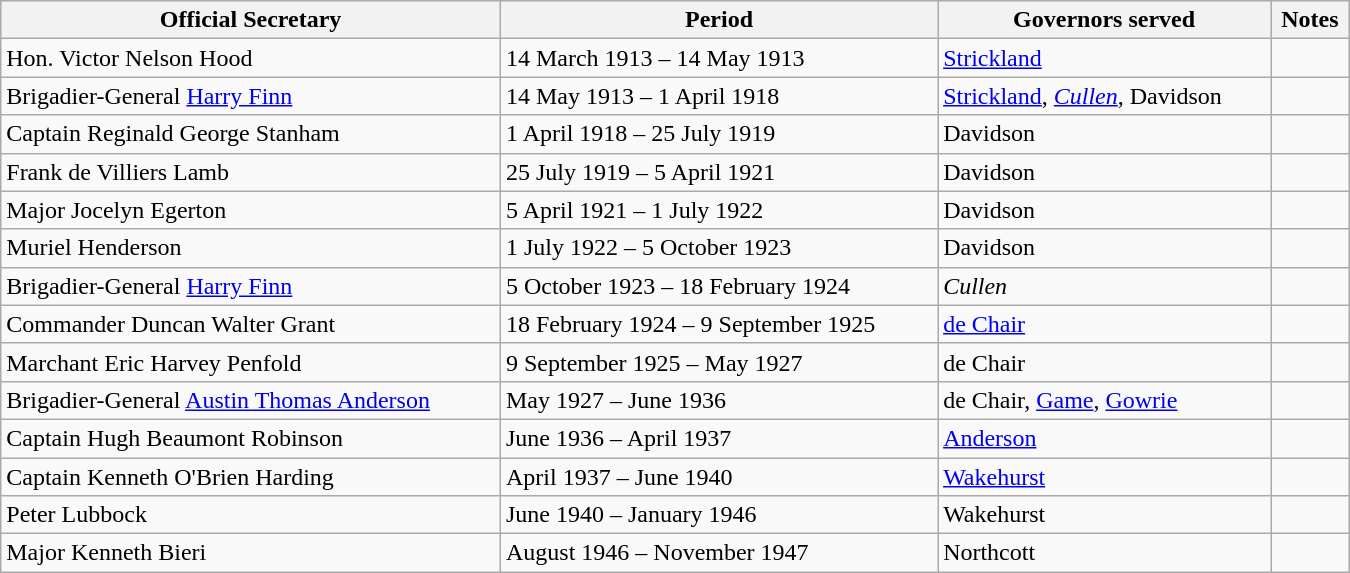<table class="wikitable" width=900px>
<tr>
<th>Official Secretary</th>
<th>Period</th>
<th>Governors served</th>
<th>Notes</th>
</tr>
<tr ->
<td>Hon. Victor Nelson Hood</td>
<td>14 March 1913 – 14 May 1913</td>
<td><a href='#'>Strickland</a></td>
<td></td>
</tr>
<tr ->
<td>Brigadier-General <a href='#'>Harry Finn</a> </td>
<td>14 May 1913 – 1 April 1918</td>
<td><a href='#'>Strickland</a>, <em><a href='#'>Cullen</a></em>, Davidson</td>
<td></td>
</tr>
<tr ->
<td>Captain Reginald George Stanham</td>
<td>1 April 1918 – 25 July 1919</td>
<td>Davidson</td>
<td></td>
</tr>
<tr ->
<td>Frank de Villiers Lamb </td>
<td>25 July 1919 – 5 April 1921</td>
<td>Davidson</td>
<td></td>
</tr>
<tr ->
<td>Major Jocelyn Egerton</td>
<td>5 April 1921 – 1 July 1922</td>
<td>Davidson</td>
<td></td>
</tr>
<tr ->
<td>Muriel Henderson</td>
<td>1 July 1922 – 5 October 1923</td>
<td>Davidson</td>
<td></td>
</tr>
<tr ->
<td>Brigadier-General <a href='#'>Harry Finn</a> </td>
<td>5 October 1923 – 18 February 1924</td>
<td><em>Cullen</em></td>
<td></td>
</tr>
<tr ->
<td>Commander Duncan Walter Grant </td>
<td>18 February 1924 – 9 September 1925</td>
<td><a href='#'>de Chair</a></td>
<td></td>
</tr>
<tr ->
<td>Marchant Eric Harvey Penfold</td>
<td>9 September 1925 – May 1927</td>
<td>de Chair</td>
<td></td>
</tr>
<tr ->
<td>Brigadier-General <a href='#'>Austin Thomas Anderson</a> </td>
<td>May 1927 – June 1936</td>
<td>de Chair, <a href='#'>Game</a>, <a href='#'>Gowrie</a></td>
<td></td>
</tr>
<tr ->
<td>Captain Hugh Beaumont Robinson </td>
<td>June 1936 – April 1937</td>
<td><a href='#'>Anderson</a></td>
<td></td>
</tr>
<tr ->
<td>Captain Kenneth O'Brien Harding</td>
<td>April 1937 – June 1940</td>
<td><a href='#'>Wakehurst</a></td>
<td></td>
</tr>
<tr ->
<td>Peter Lubbock</td>
<td>June 1940 – January 1946</td>
<td>Wakehurst</td>
<td></td>
</tr>
<tr ->
<td>Major Kenneth Bieri</td>
<td>August 1946 – November 1947</td>
<td>Northcott</td>
<td></td>
</tr>
</table>
